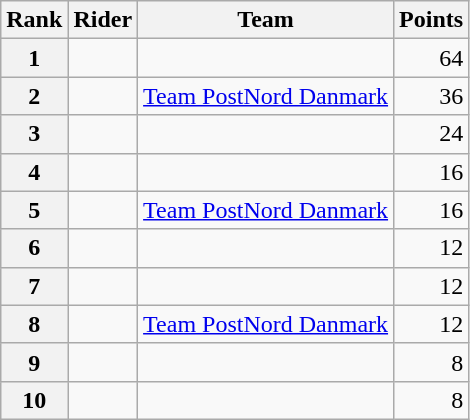<table class="wikitable" margin-bottom:0;">
<tr>
<th scope="col">Rank</th>
<th scope="col">Rider</th>
<th scope="col">Team</th>
<th scope="col">Points</th>
</tr>
<tr>
<th scope="row">1</th>
<td> </td>
<td></td>
<td align="right">64</td>
</tr>
<tr>
<th scope="row">2</th>
<td></td>
<td><a href='#'>Team PostNord Danmark</a></td>
<td align="right">36</td>
</tr>
<tr>
<th scope="row">3</th>
<td></td>
<td></td>
<td align="right">24</td>
</tr>
<tr>
<th scope="row">4</th>
<td></td>
<td></td>
<td align="right">16</td>
</tr>
<tr>
<th scope="row">5</th>
<td></td>
<td><a href='#'>Team PostNord Danmark</a></td>
<td align="right">16</td>
</tr>
<tr>
<th scope="row">6</th>
<td></td>
<td></td>
<td align="right">12</td>
</tr>
<tr>
<th scope="row">7</th>
<td></td>
<td></td>
<td align="right">12</td>
</tr>
<tr>
<th scope="row">8</th>
<td></td>
<td><a href='#'>Team PostNord Danmark</a></td>
<td align="right">12</td>
</tr>
<tr>
<th scope="row">9</th>
<td></td>
<td></td>
<td align="right">8</td>
</tr>
<tr>
<th scope="row">10</th>
<td></td>
<td></td>
<td align="right">8</td>
</tr>
</table>
